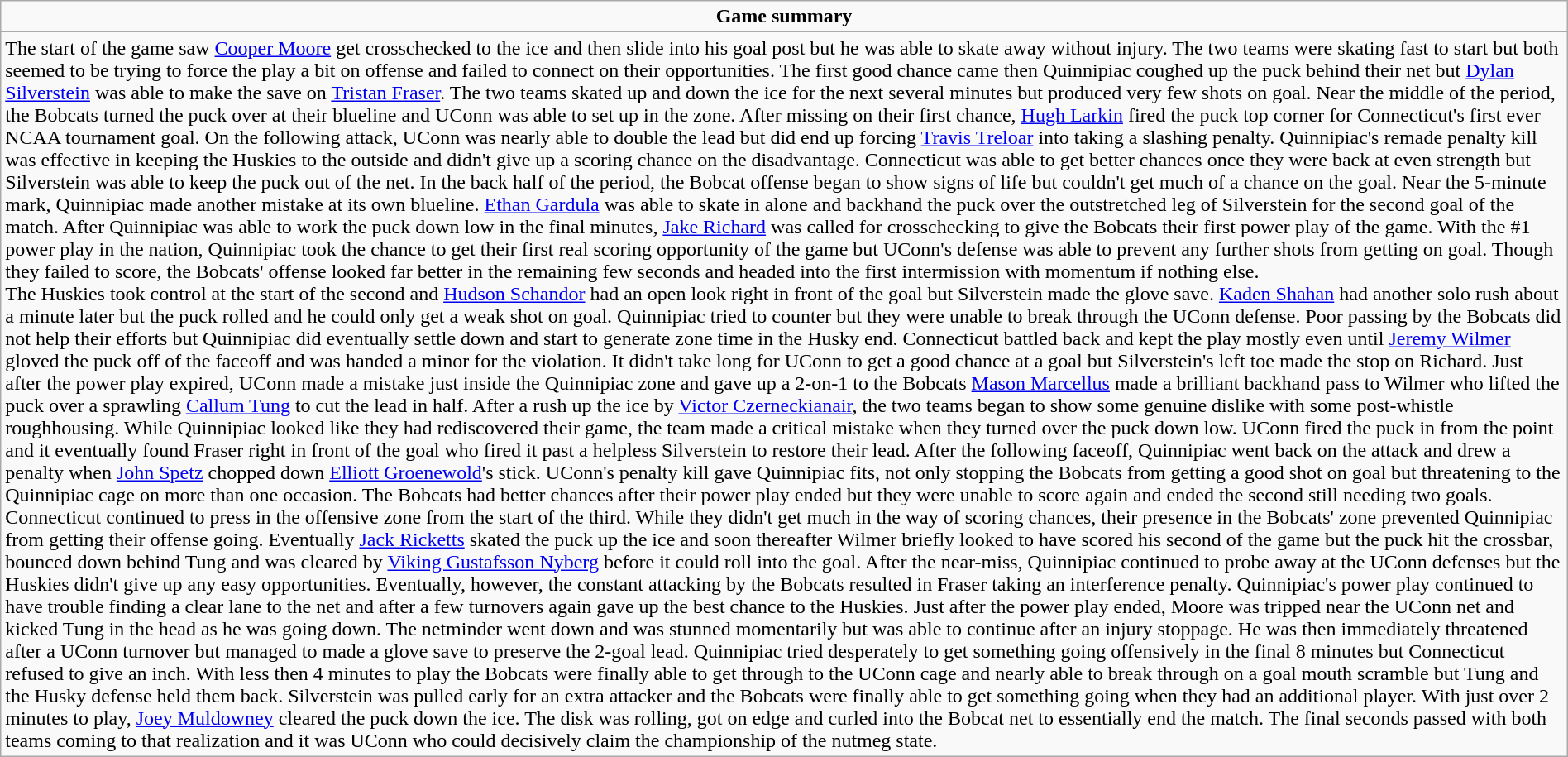<table role="presentation" class="wikitable mw-collapsible autocollapse" width=100%>
<tr>
<td align=center><strong>Game summary</strong></td>
</tr>
<tr>
<td>The start of the game saw <a href='#'>Cooper Moore</a> get crosschecked to the ice and then slide into his goal post but he was able to skate away without injury. The two teams were skating fast to start but both seemed to be trying to force the play a bit on offense and failed to connect on their opportunities. The first good chance came then Quinnipiac coughed up the puck behind their net but <a href='#'>Dylan Silverstein</a> was able to make the save on <a href='#'>Tristan Fraser</a>. The two teams skated up and down the ice for the next several minutes but produced very few shots on goal. Near the middle of the period, the Bobcats turned the puck over at their blueline and UConn was able to set up in the zone. After missing on their first chance, <a href='#'>Hugh Larkin</a> fired the puck top corner for Connecticut's first ever NCAA tournament goal. On the following attack, UConn was nearly able to double the lead but did end up forcing <a href='#'>Travis Treloar</a> into taking a slashing penalty. Quinnipiac's remade penalty kill was effective in keeping the Huskies to the outside and didn't give up a scoring chance on the disadvantage. Connecticut was able to get better chances once they were back at even strength but Silverstein was able to keep the puck out of the net. In the back half of the period, the Bobcat offense began to show signs of life but couldn't get much of a chance on the goal. Near the 5-minute mark, Quinnipiac made another mistake at its own blueline. <a href='#'>Ethan Gardula</a> was able to skate in alone and backhand the puck over the outstretched leg of Silverstein for the second goal of the match. After Quinnipiac was able to work the puck down low in the final minutes, <a href='#'>Jake Richard</a> was called for crosschecking to give the Bobcats their first power play of the game. With the #1 power play in the nation, Quinnipiac took the chance to get their first real scoring opportunity of the game but UConn's defense was able to prevent any further shots from getting on goal. Though they failed to score, the Bobcats' offense looked far better in the remaining few seconds and headed into the first intermission with momentum if nothing else.<br>The Huskies took control at the start of the second and <a href='#'>Hudson Schandor</a> had an open look right in front of the goal but Silverstein made the glove save. <a href='#'>Kaden Shahan</a> had another solo rush about a minute later but the puck rolled and he could only get a weak shot on goal. Quinnipiac tried to counter but they were unable to break through the UConn defense. Poor passing by the Bobcats did not help their efforts but Quinnipiac did eventually settle down and start to generate zone time in the Husky end. Connecticut battled back and kept the play mostly even until <a href='#'>Jeremy Wilmer</a> gloved the puck off of the faceoff and was handed a minor for the violation. It didn't take long for UConn to get a good chance at a goal but Silverstein's left toe made the stop on Richard. Just after the power play expired, UConn made a mistake just inside the Quinnipiac zone and gave up a 2-on-1 to the Bobcats <a href='#'>Mason Marcellus</a> made a brilliant backhand pass to Wilmer who lifted the puck over a sprawling <a href='#'>Callum Tung</a> to cut the lead in half. After a rush up the ice by <a href='#'>Victor Czerneckianair</a>, the two teams began to show some genuine dislike with some post-whistle roughhousing. While Quinnipiac looked like they had rediscovered their game, the team made a critical mistake when they turned over the puck down low. UConn fired the puck in from the point and it eventually found Fraser right in front of the goal who fired it past a helpless Silverstein to restore their lead. After the following faceoff, Quinnipiac went back on the attack and drew a penalty when <a href='#'>John Spetz</a> chopped down <a href='#'>Elliott Groenewold</a>'s stick. UConn's penalty kill gave Quinnipiac fits, not only stopping the Bobcats from getting a good shot on goal but threatening to the Quinnipiac cage on more than one occasion. The Bobcats had better chances after their power play ended but they were unable to score again and ended the second still needing two goals.<br>Connecticut continued to press in the offensive zone from the start of the third. While they didn't get much in the way of scoring chances, their presence in the Bobcats' zone prevented Quinnipiac from getting their offense going. Eventually <a href='#'>Jack Ricketts</a> skated the puck up the ice and soon thereafter Wilmer briefly looked to have scored his second of the game but the puck hit the crossbar, bounced down behind Tung and was cleared by <a href='#'>Viking Gustafsson Nyberg</a> before it could roll into the goal. After the near-miss, Quinnipiac continued to probe away at the UConn defenses but the Huskies didn't give up any easy opportunities. Eventually, however, the constant attacking by the Bobcats resulted in Fraser taking an interference penalty. Quinnipiac's power play continued to have trouble finding a clear lane to the net and after a few turnovers again gave up the best chance to the Huskies. Just after the power play ended, Moore was tripped near the UConn net and kicked Tung in the head as he was going down. The netminder went down and was stunned momentarily but was able to continue after an injury stoppage. He was then immediately threatened after a UConn turnover but managed to made a glove save to preserve the 2-goal lead. Quinnipiac tried desperately to get something going offensively in the final 8 minutes but Connecticut refused to give an inch. With less then 4 minutes to play the Bobcats were finally able to get through to the UConn cage and nearly able to break through on a goal mouth scramble but Tung and the Husky defense held them back. Silverstein was pulled early for an extra attacker and the Bobcats were finally able to get something going when they had an additional player. With just over 2 minutes to play, <a href='#'>Joey Muldowney</a> cleared the puck down the ice. The disk was rolling, got on edge and curled into the Bobcat net to essentially end the match. The final seconds passed with both teams coming to that realization and it was UConn who could decisively claim the championship of the nutmeg state.</td>
</tr>
</table>
